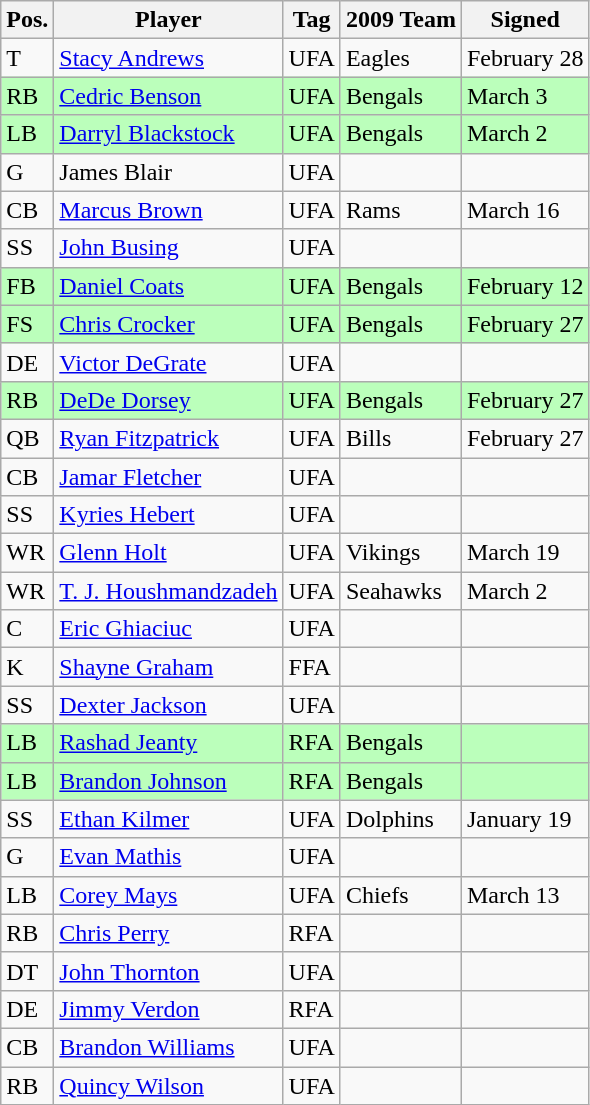<table class="wikitable">
<tr>
<th>Pos.</th>
<th>Player</th>
<th>Tag</th>
<th>2009 Team</th>
<th>Signed</th>
</tr>
<tr>
<td>T</td>
<td><a href='#'>Stacy Andrews</a></td>
<td>UFA</td>
<td>Eagles</td>
<td>February 28</td>
</tr>
<tr style="background:#bfb;">
<td>RB</td>
<td><a href='#'>Cedric Benson</a></td>
<td>UFA</td>
<td>Bengals</td>
<td>March 3</td>
</tr>
<tr style="background:#bfb;">
<td>LB</td>
<td><a href='#'>Darryl Blackstock</a></td>
<td>UFA</td>
<td>Bengals</td>
<td>March 2</td>
</tr>
<tr>
<td>G</td>
<td>James Blair</td>
<td>UFA</td>
<td></td>
<td></td>
</tr>
<tr>
<td>CB</td>
<td><a href='#'>Marcus Brown</a></td>
<td>UFA</td>
<td>Rams</td>
<td>March 16</td>
</tr>
<tr>
<td>SS</td>
<td><a href='#'>John Busing</a></td>
<td>UFA</td>
<td></td>
<td></td>
</tr>
<tr style="background:#bfb;">
<td>FB</td>
<td><a href='#'>Daniel Coats</a></td>
<td>UFA</td>
<td>Bengals</td>
<td>February 12</td>
</tr>
<tr style="background:#bfb;">
<td>FS</td>
<td><a href='#'>Chris Crocker</a></td>
<td>UFA</td>
<td>Bengals</td>
<td>February 27</td>
</tr>
<tr>
<td>DE</td>
<td><a href='#'>Victor DeGrate</a></td>
<td>UFA</td>
<td></td>
<td></td>
</tr>
<tr style="background:#bfb;">
<td>RB</td>
<td><a href='#'>DeDe Dorsey</a></td>
<td>UFA</td>
<td>Bengals</td>
<td>February 27</td>
</tr>
<tr>
<td>QB</td>
<td><a href='#'>Ryan Fitzpatrick</a></td>
<td>UFA</td>
<td>Bills</td>
<td>February 27</td>
</tr>
<tr>
<td>CB</td>
<td><a href='#'>Jamar Fletcher</a></td>
<td>UFA</td>
<td></td>
<td></td>
</tr>
<tr>
<td>SS</td>
<td><a href='#'>Kyries Hebert</a></td>
<td>UFA</td>
<td></td>
<td></td>
</tr>
<tr>
<td>WR</td>
<td><a href='#'>Glenn Holt</a></td>
<td>UFA</td>
<td>Vikings</td>
<td>March 19</td>
</tr>
<tr>
<td>WR</td>
<td><a href='#'>T. J. Houshmandzadeh</a></td>
<td>UFA</td>
<td>Seahawks</td>
<td>March 2</td>
</tr>
<tr>
<td>C</td>
<td><a href='#'>Eric Ghiaciuc</a></td>
<td>UFA</td>
<td></td>
<td></td>
</tr>
<tr>
<td>K</td>
<td><a href='#'>Shayne Graham</a></td>
<td>FFA</td>
<td></td>
<td></td>
</tr>
<tr>
<td>SS</td>
<td><a href='#'>Dexter Jackson</a></td>
<td>UFA</td>
<td></td>
<td></td>
</tr>
<tr style="background:#bfb;">
<td>LB</td>
<td><a href='#'>Rashad Jeanty</a></td>
<td>RFA</td>
<td>Bengals</td>
<td></td>
</tr>
<tr style="background:#bfb;">
<td>LB</td>
<td><a href='#'>Brandon Johnson</a></td>
<td>RFA</td>
<td>Bengals</td>
<td></td>
</tr>
<tr>
<td>SS</td>
<td><a href='#'>Ethan Kilmer</a></td>
<td>UFA</td>
<td>Dolphins</td>
<td>January 19</td>
</tr>
<tr>
<td>G</td>
<td><a href='#'>Evan Mathis</a></td>
<td>UFA</td>
<td></td>
<td></td>
</tr>
<tr>
<td>LB</td>
<td><a href='#'>Corey Mays</a></td>
<td>UFA</td>
<td>Chiefs</td>
<td>March 13</td>
</tr>
<tr>
<td>RB</td>
<td><a href='#'>Chris Perry</a></td>
<td>RFA</td>
<td></td>
<td></td>
</tr>
<tr>
<td>DT</td>
<td><a href='#'>John Thornton</a></td>
<td>UFA</td>
<td></td>
<td></td>
</tr>
<tr>
<td>DE</td>
<td><a href='#'>Jimmy Verdon</a></td>
<td>RFA</td>
<td></td>
<td></td>
</tr>
<tr>
<td>CB</td>
<td><a href='#'>Brandon Williams</a></td>
<td>UFA</td>
<td></td>
<td></td>
</tr>
<tr>
<td>RB</td>
<td><a href='#'>Quincy Wilson</a></td>
<td>UFA</td>
<td></td>
<td></td>
</tr>
</table>
